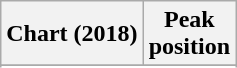<table class="wikitable plainrowheaders">
<tr>
<th scope="col">Chart (2018)</th>
<th scope="col">Peak<br>position</th>
</tr>
<tr>
</tr>
<tr>
</tr>
<tr>
</tr>
<tr>
</tr>
</table>
